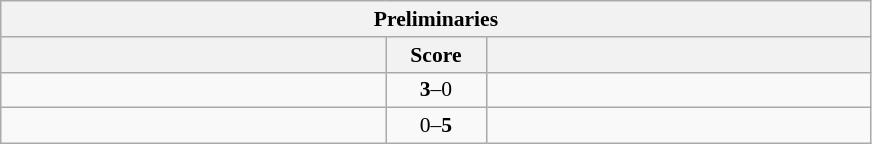<table class="wikitable" style="text-align: center; font-size:90% ">
<tr>
<th colspan="3">Preliminaries</th>
</tr>
<tr>
<th align=right width=250></th>
<th width=60>Score</th>
<th align=left width=250></th>
</tr>
<tr>
<td align="left"><strong></strong></td>
<td><strong>3</strong>–0</td>
<td align="left"></td>
</tr>
<tr>
<td align="left"></td>
<td>0–<strong>5</strong></td>
<td align="left"><strong></strong></td>
</tr>
</table>
